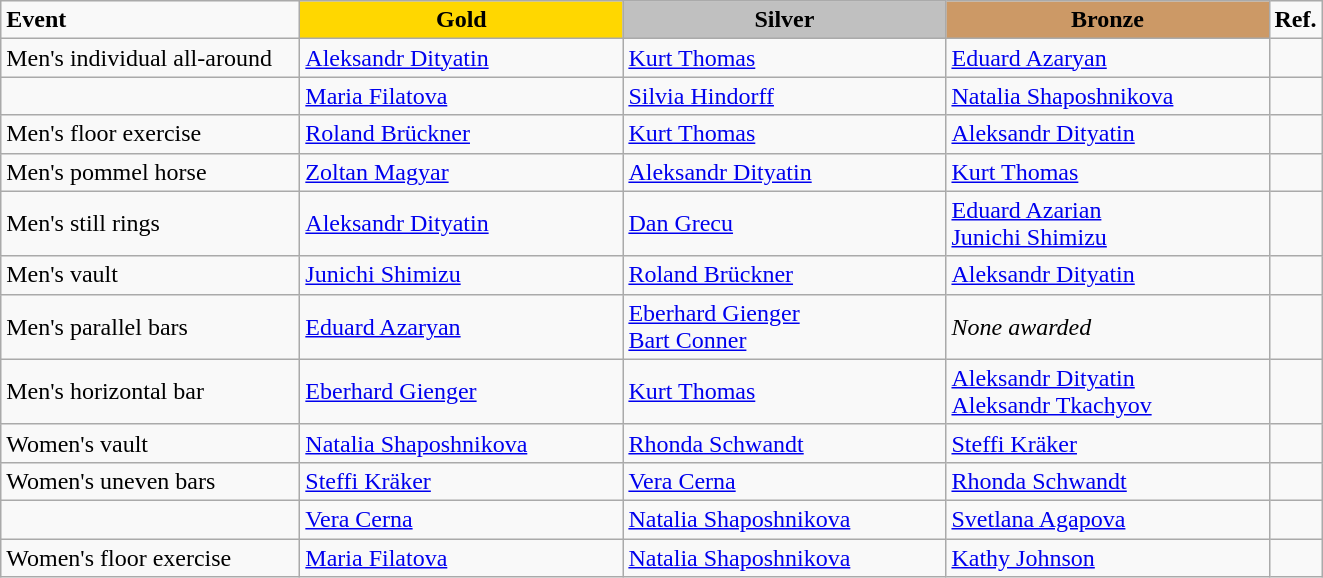<table class="wikitable">
<tr>
<td style="width:12em;"><strong>Event</strong></td>
<td style="text-align:center; background:gold; width:13em;"><strong>Gold</strong></td>
<td style="text-align:center; background:silver; width:13em;"><strong>Silver</strong></td>
<td style="text-align:center; background:#c96; width:13em;"><strong>Bronze</strong></td>
<td style="width:1em;"><strong>Ref.</strong></td>
</tr>
<tr>
<td>Men's individual all-around</td>
<td> <a href='#'>Aleksandr Dityatin</a></td>
<td> <a href='#'>Kurt Thomas</a></td>
<td> <a href='#'>Eduard Azaryan</a></td>
<td></td>
</tr>
<tr>
<td></td>
<td> <a href='#'>Maria Filatova</a></td>
<td> <a href='#'>Silvia Hindorff</a></td>
<td> <a href='#'>Natalia Shaposhnikova</a></td>
<td></td>
</tr>
<tr>
<td>Men's floor exercise</td>
<td> <a href='#'>Roland Brückner</a></td>
<td> <a href='#'>Kurt Thomas</a></td>
<td> <a href='#'>Aleksandr Dityatin</a></td>
<td></td>
</tr>
<tr>
<td>Men's pommel horse</td>
<td> <a href='#'>Zoltan Magyar</a></td>
<td> <a href='#'>Aleksandr Dityatin</a></td>
<td> <a href='#'>Kurt Thomas</a></td>
<td></td>
</tr>
<tr>
<td>Men's still rings</td>
<td> <a href='#'>Aleksandr Dityatin</a></td>
<td> <a href='#'>Dan Grecu</a></td>
<td> <a href='#'>Eduard Azarian</a><br> <a href='#'>Junichi Shimizu</a></td>
<td></td>
</tr>
<tr>
<td>Men's vault</td>
<td> <a href='#'>Junichi Shimizu</a></td>
<td> <a href='#'>Roland Brückner</a></td>
<td> <a href='#'>Aleksandr Dityatin</a></td>
<td></td>
</tr>
<tr>
<td>Men's parallel bars</td>
<td> <a href='#'>Eduard Azaryan</a></td>
<td> <a href='#'>Eberhard Gienger</a><br> <a href='#'>Bart Conner</a></td>
<td><em>None awarded</em></td>
<td></td>
</tr>
<tr>
<td>Men's horizontal bar</td>
<td> <a href='#'>Eberhard Gienger</a></td>
<td> <a href='#'>Kurt Thomas</a></td>
<td> <a href='#'>Aleksandr Dityatin</a><br> <a href='#'>Aleksandr Tkachyov</a></td>
<td></td>
</tr>
<tr>
<td>Women's vault</td>
<td> <a href='#'>Natalia Shaposhnikova</a></td>
<td> <a href='#'>Rhonda Schwandt</a></td>
<td> <a href='#'>Steffi Kräker</a></td>
<td></td>
</tr>
<tr>
<td>Women's uneven bars</td>
<td> <a href='#'>Steffi Kräker</a></td>
<td> <a href='#'>Vera Cerna</a></td>
<td> <a href='#'>Rhonda Schwandt</a></td>
<td></td>
</tr>
<tr>
<td></td>
<td> <a href='#'>Vera Cerna</a></td>
<td> <a href='#'>Natalia Shaposhnikova</a></td>
<td> <a href='#'>Svetlana Agapova</a></td>
<td></td>
</tr>
<tr>
<td>Women's floor exercise</td>
<td> <a href='#'>Maria Filatova</a></td>
<td> <a href='#'>Natalia Shaposhnikova</a></td>
<td> <a href='#'>Kathy Johnson</a></td>
<td></td>
</tr>
</table>
